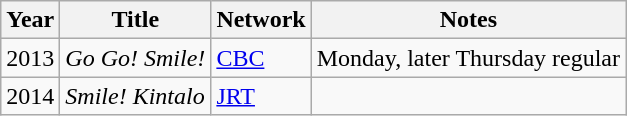<table class="wikitable">
<tr>
<th>Year</th>
<th>Title</th>
<th>Network</th>
<th>Notes</th>
</tr>
<tr>
<td>2013</td>
<td><em>Go Go! Smile!</em></td>
<td><a href='#'>CBC</a></td>
<td>Monday, later Thursday regular</td>
</tr>
<tr>
<td>2014</td>
<td><em>Smile! Kintalo</em></td>
<td><a href='#'>JRT</a></td>
<td></td>
</tr>
</table>
